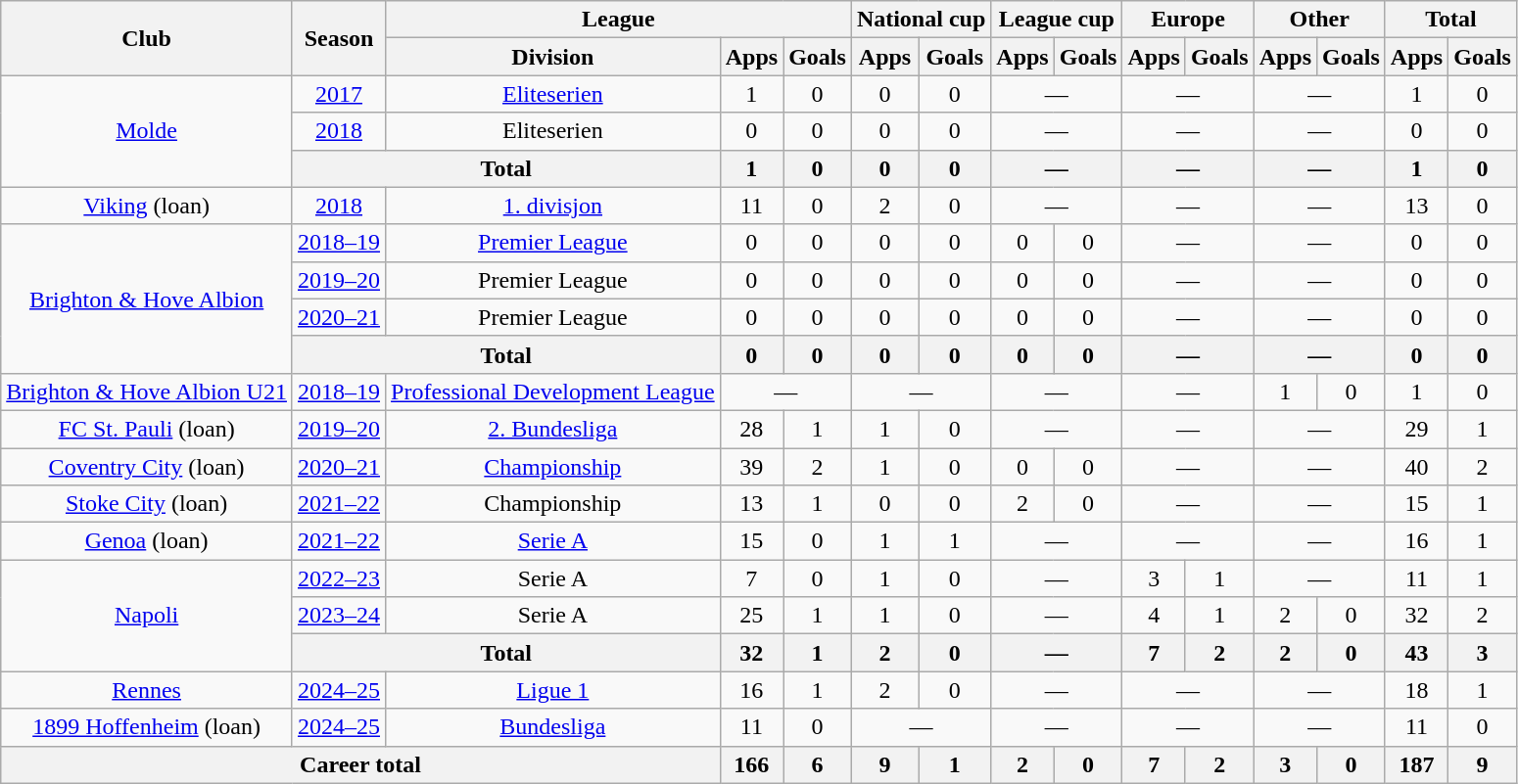<table class="wikitable" style="text-align:center">
<tr>
<th rowspan="2">Club</th>
<th rowspan="2">Season</th>
<th colspan="3">League</th>
<th colspan="2">National cup</th>
<th colspan="2">League cup</th>
<th colspan="2">Europe</th>
<th colspan="2">Other</th>
<th colspan="2">Total</th>
</tr>
<tr>
<th>Division</th>
<th>Apps</th>
<th>Goals</th>
<th>Apps</th>
<th>Goals</th>
<th>Apps</th>
<th>Goals</th>
<th>Apps</th>
<th>Goals</th>
<th>Apps</th>
<th>Goals</th>
<th>Apps</th>
<th>Goals</th>
</tr>
<tr>
<td rowspan="3"><a href='#'>Molde</a></td>
<td><a href='#'>2017</a></td>
<td><a href='#'>Eliteserien</a></td>
<td>1</td>
<td>0</td>
<td>0</td>
<td>0</td>
<td colspan="2">—</td>
<td colspan="2">—</td>
<td colspan="2">—</td>
<td>1</td>
<td>0</td>
</tr>
<tr>
<td><a href='#'>2018</a></td>
<td>Eliteserien</td>
<td>0</td>
<td>0</td>
<td>0</td>
<td>0</td>
<td colspan="2">—</td>
<td colspan="2">—</td>
<td colspan="2">—</td>
<td>0</td>
<td>0</td>
</tr>
<tr>
<th colspan="2">Total</th>
<th>1</th>
<th>0</th>
<th>0</th>
<th>0</th>
<th colspan="2">—</th>
<th colspan="2">—</th>
<th colspan="2">—</th>
<th>1</th>
<th>0</th>
</tr>
<tr>
<td><a href='#'>Viking</a> (loan)</td>
<td><a href='#'>2018</a></td>
<td><a href='#'>1. divisjon</a></td>
<td>11</td>
<td>0</td>
<td>2</td>
<td>0</td>
<td colspan="2">—</td>
<td colspan="2">—</td>
<td colspan="2">—</td>
<td>13</td>
<td>0</td>
</tr>
<tr>
<td rowspan="4"><a href='#'>Brighton & Hove Albion</a></td>
<td><a href='#'>2018–19</a></td>
<td><a href='#'>Premier League</a></td>
<td>0</td>
<td>0</td>
<td>0</td>
<td>0</td>
<td>0</td>
<td>0</td>
<td colspan="2">—</td>
<td colspan="2">—</td>
<td>0</td>
<td>0</td>
</tr>
<tr>
<td><a href='#'>2019–20</a></td>
<td>Premier League</td>
<td>0</td>
<td>0</td>
<td>0</td>
<td>0</td>
<td>0</td>
<td>0</td>
<td colspan="2">—</td>
<td colspan="2">—</td>
<td>0</td>
<td>0</td>
</tr>
<tr>
<td><a href='#'>2020–21</a></td>
<td>Premier League</td>
<td>0</td>
<td>0</td>
<td>0</td>
<td>0</td>
<td>0</td>
<td>0</td>
<td colspan="2">—</td>
<td colspan="2">—</td>
<td>0</td>
<td>0</td>
</tr>
<tr>
<th colspan="2">Total</th>
<th>0</th>
<th>0</th>
<th>0</th>
<th>0</th>
<th>0</th>
<th>0</th>
<th colspan="2">—</th>
<th colspan="2">—</th>
<th>0</th>
<th>0</th>
</tr>
<tr>
<td><a href='#'>Brighton & Hove Albion U21</a></td>
<td><a href='#'>2018–19</a></td>
<td><a href='#'>Professional Development League</a></td>
<td colspan="2">—</td>
<td colspan="2">—</td>
<td colspan="2">—</td>
<td colspan="2">—</td>
<td>1</td>
<td>0</td>
<td>1</td>
<td>0</td>
</tr>
<tr>
<td><a href='#'>FC St. Pauli</a> (loan)</td>
<td><a href='#'>2019–20</a></td>
<td><a href='#'>2. Bundesliga</a></td>
<td>28</td>
<td>1</td>
<td>1</td>
<td>0</td>
<td colspan="2">—</td>
<td colspan="2">—</td>
<td colspan="2">—</td>
<td>29</td>
<td>1</td>
</tr>
<tr>
<td><a href='#'>Coventry City</a> (loan)</td>
<td><a href='#'>2020–21</a></td>
<td><a href='#'>Championship</a></td>
<td>39</td>
<td>2</td>
<td>1</td>
<td>0</td>
<td>0</td>
<td>0</td>
<td colspan="2">—</td>
<td colspan="2">—</td>
<td>40</td>
<td>2</td>
</tr>
<tr>
<td><a href='#'>Stoke City</a> (loan)</td>
<td><a href='#'>2021–22</a></td>
<td>Championship</td>
<td>13</td>
<td>1</td>
<td>0</td>
<td>0</td>
<td>2</td>
<td>0</td>
<td colspan="2">—</td>
<td colspan="2">—</td>
<td>15</td>
<td>1</td>
</tr>
<tr>
<td><a href='#'>Genoa</a> (loan)</td>
<td><a href='#'>2021–22</a></td>
<td><a href='#'>Serie A</a></td>
<td>15</td>
<td>0</td>
<td>1</td>
<td>1</td>
<td colspan="2">—</td>
<td colspan="2">—</td>
<td colspan="2">—</td>
<td>16</td>
<td>1</td>
</tr>
<tr>
<td rowspan="3"><a href='#'>Napoli</a></td>
<td><a href='#'>2022–23</a></td>
<td>Serie A</td>
<td>7</td>
<td>0</td>
<td>1</td>
<td>0</td>
<td colspan="2">—</td>
<td>3</td>
<td>1</td>
<td colspan="2">—</td>
<td>11</td>
<td>1</td>
</tr>
<tr>
<td><a href='#'>2023–24</a></td>
<td>Serie A</td>
<td>25</td>
<td>1</td>
<td>1</td>
<td>0</td>
<td colspan="2">—</td>
<td>4</td>
<td>1</td>
<td>2</td>
<td>0</td>
<td>32</td>
<td>2</td>
</tr>
<tr>
<th colspan="2">Total</th>
<th>32</th>
<th>1</th>
<th>2</th>
<th>0</th>
<th colspan="2">—</th>
<th>7</th>
<th>2</th>
<th>2</th>
<th>0</th>
<th>43</th>
<th>3</th>
</tr>
<tr>
<td><a href='#'>Rennes</a></td>
<td><a href='#'>2024–25</a></td>
<td><a href='#'>Ligue 1</a></td>
<td>16</td>
<td>1</td>
<td>2</td>
<td>0</td>
<td colspan="2">—</td>
<td colspan="2">—</td>
<td colspan="2">—</td>
<td>18</td>
<td>1</td>
</tr>
<tr>
<td><a href='#'>1899 Hoffenheim</a> (loan)</td>
<td><a href='#'>2024–25</a></td>
<td><a href='#'>Bundesliga</a></td>
<td>11</td>
<td>0</td>
<td colspan="2">—</td>
<td colspan="2">—</td>
<td colspan="2">—</td>
<td colspan="2">—</td>
<td>11</td>
<td>0</td>
</tr>
<tr>
<th colspan="3">Career total</th>
<th>166</th>
<th>6</th>
<th>9</th>
<th>1</th>
<th>2</th>
<th>0</th>
<th>7</th>
<th>2</th>
<th>3</th>
<th>0</th>
<th>187</th>
<th>9</th>
</tr>
</table>
